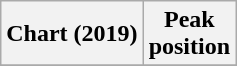<table class="wikitable sortable plainrowheaders">
<tr>
<th>Chart (2019)</th>
<th>Peak<br>position</th>
</tr>
<tr>
</tr>
</table>
